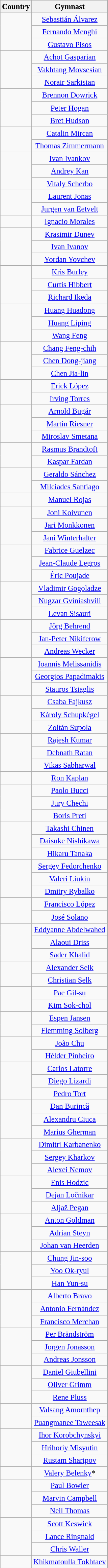<table class="wikitable sortable" style="text-align:center; font-size:95%">
<tr>
<th>Country</th>
<th>Gymnast</th>
</tr>
<tr>
<td rowspan="3"></td>
<td><a href='#'>Sebastián Álvarez</a></td>
</tr>
<tr>
<td><a href='#'>Fernando Menghi</a></td>
</tr>
<tr>
<td><a href='#'>Gustavo Pisos</a></td>
</tr>
<tr>
<td rowspan="3"></td>
<td><a href='#'>Achot Gasparian</a></td>
</tr>
<tr>
<td><a href='#'>Vakhtang Movsesian</a></td>
</tr>
<tr>
<td><a href='#'>Norair Sarkisian</a></td>
</tr>
<tr>
<td rowspan="3"></td>
<td><a href='#'>Brennon Dowrick</a></td>
</tr>
<tr>
<td><a href='#'>Peter Hogan</a></td>
</tr>
<tr>
<td><a href='#'>Bret Hudson</a></td>
</tr>
<tr>
<td rowspan="2"></td>
<td><a href='#'>Catalin Mircan</a></td>
</tr>
<tr>
<td><a href='#'>Thomas Zimmermann</a></td>
</tr>
<tr>
<td rowspan="3"></td>
<td><a href='#'>Ivan Ivankov</a></td>
</tr>
<tr>
<td><a href='#'>Andrey Kan</a></td>
</tr>
<tr>
<td><a href='#'>Vitaly Scherbo</a></td>
</tr>
<tr>
<td rowspan="2"></td>
<td><a href='#'>Laurent Jonas</a></td>
</tr>
<tr>
<td><a href='#'>Jurgen van Eetvelt</a></td>
</tr>
<tr>
<td></td>
<td><a href='#'>Ignacio Morales</a></td>
</tr>
<tr>
<td rowspan="3"></td>
<td><a href='#'>Krasimir Dunev</a></td>
</tr>
<tr>
<td><a href='#'>Ivan Ivanov</a></td>
</tr>
<tr>
<td><a href='#'>Yordan Yovchev</a></td>
</tr>
<tr>
<td rowspan="3"></td>
<td><a href='#'>Kris Burley</a></td>
</tr>
<tr>
<td><a href='#'>Curtis Hibbert</a></td>
</tr>
<tr>
<td><a href='#'>Richard Ikeda</a></td>
</tr>
<tr>
<td rowspan="3"></td>
<td><a href='#'>Huang Huadong</a></td>
</tr>
<tr>
<td><a href='#'>Huang Liping</a></td>
</tr>
<tr>
<td><a href='#'>Wang Feng</a></td>
</tr>
<tr>
<td rowspan="3"></td>
<td><a href='#'>Chang Feng-chih</a></td>
</tr>
<tr>
<td><a href='#'>Chen Dong-jiang</a></td>
</tr>
<tr>
<td><a href='#'>Chen Jia-lin</a></td>
</tr>
<tr>
<td rowspan="2"></td>
<td><a href='#'>Erick López</a></td>
</tr>
<tr>
<td><a href='#'>Irving Torres</a></td>
</tr>
<tr>
<td rowspan="3"></td>
<td><a href='#'>Arnold Bugár</a></td>
</tr>
<tr>
<td><a href='#'>Martin Riesner</a></td>
</tr>
<tr>
<td><a href='#'>Miroslav Smetana</a></td>
</tr>
<tr>
<td rowspan="2"></td>
<td><a href='#'>Rasmus Brandtoft</a></td>
</tr>
<tr>
<td><a href='#'>Kaspar Fardan</a></td>
</tr>
<tr>
<td rowspan="2"></td>
<td><a href='#'>Geraldo Sánchez</a></td>
</tr>
<tr>
<td><a href='#'>Milciades Santiago</a></td>
</tr>
<tr>
<td></td>
<td><a href='#'>Manuel Rojas</a></td>
</tr>
<tr>
<td rowspan="3"></td>
<td><a href='#'>Joni Koivunen</a></td>
</tr>
<tr>
<td><a href='#'>Jari Monkkonen</a></td>
</tr>
<tr>
<td><a href='#'>Jani Winterhalter</a></td>
</tr>
<tr>
<td rowspan="3"></td>
<td><a href='#'>Fabrice Guelzec</a></td>
</tr>
<tr>
<td><a href='#'>Jean-Claude Legros</a></td>
</tr>
<tr>
<td><a href='#'>Éric Poujade</a></td>
</tr>
<tr>
<td rowspan="3"></td>
<td><a href='#'>Vladimir Gogoladze</a></td>
</tr>
<tr>
<td><a href='#'>Nugzar Gviniashvili</a></td>
</tr>
<tr>
<td><a href='#'>Levan Sisauri</a></td>
</tr>
<tr>
<td rowspan="3"></td>
<td><a href='#'>Jörg Behrend</a></td>
</tr>
<tr>
<td><a href='#'>Jan-Peter Nikiferow</a></td>
</tr>
<tr>
<td><a href='#'>Andreas Wecker</a></td>
</tr>
<tr>
<td rowspan="3"></td>
<td><a href='#'>Ioannis Melissanidis</a></td>
</tr>
<tr>
<td><a href='#'>Georgios Papadimakis</a></td>
</tr>
<tr>
<td><a href='#'>Stauros Tsiaglis</a></td>
</tr>
<tr>
<td rowspan="3"></td>
<td><a href='#'>Csaba Fajkusz</a></td>
</tr>
<tr>
<td><a href='#'>Károly Schupkégel</a></td>
</tr>
<tr>
<td><a href='#'>Zoltán Supola</a></td>
</tr>
<tr>
<td rowspan="3"></td>
<td><a href='#'>Rajesh Kumar</a></td>
</tr>
<tr>
<td><a href='#'>Debnath Ratan</a></td>
</tr>
<tr>
<td><a href='#'>Vikas Sabharwal</a></td>
</tr>
<tr>
<td></td>
<td><a href='#'>Ron Kaplan</a></td>
</tr>
<tr>
<td rowspan="3"></td>
<td><a href='#'>Paolo Bucci</a></td>
</tr>
<tr>
<td><a href='#'>Jury Chechi</a></td>
</tr>
<tr>
<td><a href='#'>Boris Preti</a></td>
</tr>
<tr>
<td rowspan="3"></td>
<td><a href='#'>Takashi Chinen</a></td>
</tr>
<tr>
<td><a href='#'>Daisuke Nishikawa</a></td>
</tr>
<tr>
<td><a href='#'>Hikaru Tanaka</a></td>
</tr>
<tr>
<td rowspan="3"></td>
<td><a href='#'>Sergey Fedorchenko</a></td>
</tr>
<tr>
<td><a href='#'>Valeri Liukin</a></td>
</tr>
<tr>
<td><a href='#'>Dmitry Rybalko</a></td>
</tr>
<tr>
<td rowspan="2"></td>
<td><a href='#'>Francisco López</a></td>
</tr>
<tr>
<td><a href='#'>José Solano</a></td>
</tr>
<tr>
<td rowspan="3"></td>
<td><a href='#'>Eddyanne Abdelwahed</a></td>
</tr>
<tr>
<td><a href='#'>Alaoui Driss</a></td>
</tr>
<tr>
<td><a href='#'>Sader Khalid</a></td>
</tr>
<tr>
<td rowspan="2"></td>
<td><a href='#'>Alexander Selk</a></td>
</tr>
<tr>
<td><a href='#'>Christian Selk</a></td>
</tr>
<tr>
<td rowspan="2"></td>
<td><a href='#'>Pae Gil-su</a></td>
</tr>
<tr>
<td><a href='#'>Kim Sok-chol</a></td>
</tr>
<tr>
<td rowspan="2"></td>
<td><a href='#'>Espen Jansen</a></td>
</tr>
<tr>
<td><a href='#'>Flemming Solberg</a></td>
</tr>
<tr>
<td rowspan="2"></td>
<td><a href='#'>João Chu</a></td>
</tr>
<tr>
<td><a href='#'>Hélder Pinheiro</a></td>
</tr>
<tr>
<td rowspan="3"></td>
<td><a href='#'>Carlos Latorre</a></td>
</tr>
<tr>
<td><a href='#'>Diego Lizardi</a></td>
</tr>
<tr>
<td><a href='#'>Pedro Tort</a></td>
</tr>
<tr>
<td rowspan="3"></td>
<td><a href='#'>Dan Burincă</a></td>
</tr>
<tr>
<td><a href='#'>Alexandru Ciuca</a></td>
</tr>
<tr>
<td><a href='#'>Marius Gherman</a></td>
</tr>
<tr>
<td rowspan="3"></td>
<td><a href='#'>Dimitri Karbanenko</a></td>
</tr>
<tr>
<td><a href='#'>Sergey Kharkov</a></td>
</tr>
<tr>
<td><a href='#'>Alexei Nemov</a></td>
</tr>
<tr>
<td rowspan="3"></td>
<td><a href='#'>Enis Hodzic</a></td>
</tr>
<tr>
<td><a href='#'>Dejan Ločnikar</a></td>
</tr>
<tr>
<td><a href='#'>Aljaž Pegan</a></td>
</tr>
<tr>
<td rowspan="3"></td>
<td><a href='#'>Anton Goldman</a></td>
</tr>
<tr>
<td><a href='#'>Adrian Steyn</a></td>
</tr>
<tr>
<td><a href='#'>Johan van Heerden</a></td>
</tr>
<tr>
<td rowspan="3"></td>
<td><a href='#'>Chung Jin-soo</a></td>
</tr>
<tr>
<td><a href='#'>Yoo Ok-ryul</a></td>
</tr>
<tr>
<td><a href='#'>Han Yun-su</a></td>
</tr>
<tr>
<td rowspan="3"></td>
<td><a href='#'>Alberto Bravo</a></td>
</tr>
<tr>
<td><a href='#'>Antonio Fernández</a></td>
</tr>
<tr>
<td><a href='#'>Francisco Merchan</a></td>
</tr>
<tr>
<td rowspan="3"></td>
<td><a href='#'>Per Brändström</a></td>
</tr>
<tr>
<td><a href='#'>Jorgen Jonasson</a></td>
</tr>
<tr>
<td><a href='#'>Andreas Jonsson</a></td>
</tr>
<tr>
<td rowspan="3"></td>
<td><a href='#'>Daniel Giubellini</a></td>
</tr>
<tr>
<td><a href='#'>Oliver Grimm</a></td>
</tr>
<tr>
<td><a href='#'>Rene Pluss</a></td>
</tr>
<tr>
<td rowspan="2"></td>
<td><a href='#'>Valsang Amornthep</a></td>
</tr>
<tr>
<td><a href='#'>Puangmanee Taweesak</a></td>
</tr>
<tr>
<td rowspan="3"></td>
<td><a href='#'>Ihor Korobchynskyi</a></td>
</tr>
<tr>
<td><a href='#'>Hrihoriy Misyutin</a></td>
</tr>
<tr>
<td><a href='#'>Rustam Sharipov</a></td>
</tr>
<tr>
<td></td>
<td><a href='#'>Valery Belenky</a>*</td>
</tr>
<tr>
<td rowspan="3"></td>
<td><a href='#'>Paul Bowler</a></td>
</tr>
<tr>
<td><a href='#'>Marvin Campbell</a></td>
</tr>
<tr>
<td><a href='#'>Neil Thomas</a></td>
</tr>
<tr>
<td rowspan="3"></td>
<td><a href='#'>Scott Keswick</a></td>
</tr>
<tr>
<td><a href='#'>Lance Ringnald</a></td>
</tr>
<tr>
<td><a href='#'>Chris Waller</a></td>
</tr>
<tr>
<td></td>
<td><a href='#'>Khikmatoulla Tokhtaev</a></td>
</tr>
</table>
